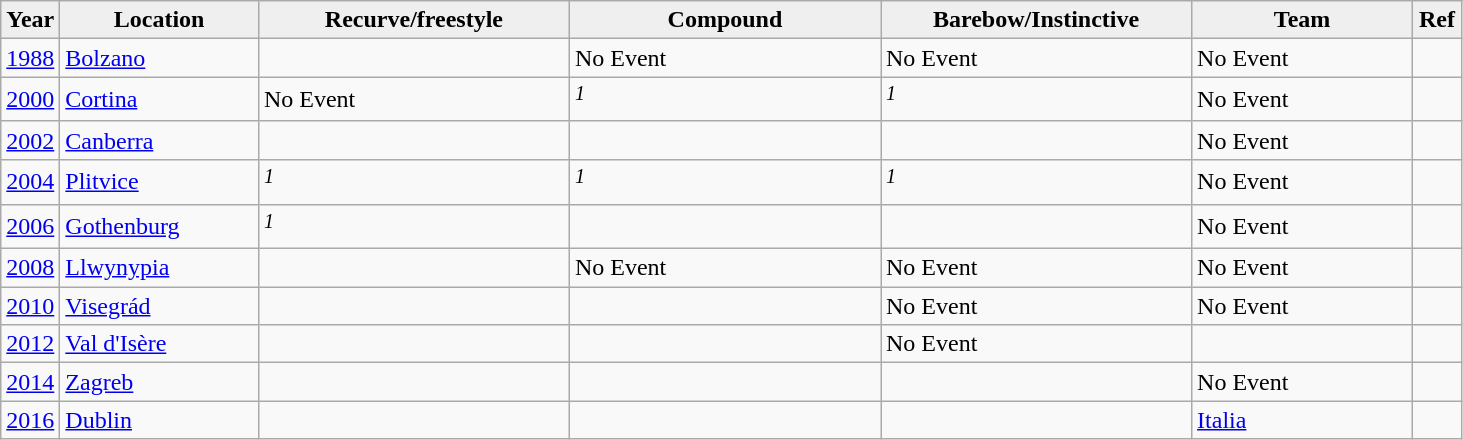<table class="wikitable">
<tr>
<th scope="col" ! width="25" style="background: #efefef;">Year</th>
<th scope="col" ! width="125" style="background: #efefef;">Location</th>
<th scope="col" ! width="200" style="background: #efefef;">Recurve/freestyle</th>
<th scope="col" ! width="200" style="background: #efefef;">Compound</th>
<th scope="col" ! width="200" style="background: #efefef;">Barebow/Instinctive</th>
<th scope="col" ! width="140" style="background: #efefef;">Team</th>
<th scope="col" ! width="25" style="background: #efefef;">Ref</th>
</tr>
<tr>
<td><a href='#'>1988</a></td>
<td> <a href='#'>Bolzano</a></td>
<td></td>
<td>No Event</td>
<td>No Event</td>
<td>No Event</td>
<td></td>
</tr>
<tr>
<td><a href='#'>2000</a></td>
<td> <a href='#'>Cortina</a></td>
<td>No Event</td>
<td><em> <sup>1</sup></em></td>
<td><em><sup>1</sup></em></td>
<td>No Event</td>
<td></td>
</tr>
<tr>
<td><a href='#'>2002</a></td>
<td> <a href='#'>Canberra</a></td>
<td></td>
<td></td>
<td></td>
<td>No Event</td>
<td></td>
</tr>
<tr>
<td><a href='#'>2004</a></td>
<td> <a href='#'>Plitvice</a></td>
<td><em> <sup>1</sup></em></td>
<td><em> <sup>1</sup></em></td>
<td><em><sup>1</sup></em></td>
<td>No Event</td>
<td></td>
</tr>
<tr>
<td><a href='#'>2006</a></td>
<td> <a href='#'>Gothenburg</a></td>
<td><em> <sup>1</sup></em></td>
<td></td>
<td></td>
<td>No Event</td>
<td></td>
</tr>
<tr>
<td><a href='#'>2008</a></td>
<td> <a href='#'>Llwynypia</a></td>
<td></td>
<td>No Event</td>
<td>No Event</td>
<td>No Event</td>
<td></td>
</tr>
<tr>
<td><a href='#'>2010</a></td>
<td> <a href='#'>Visegrád</a></td>
<td></td>
<td></td>
<td>No Event</td>
<td>No Event</td>
<td></td>
</tr>
<tr>
<td><a href='#'>2012</a></td>
<td> <a href='#'>Val d'Isère</a></td>
<td></td>
<td></td>
<td>No Event</td>
<td></td>
<td></td>
</tr>
<tr>
<td><a href='#'>2014</a></td>
<td> <a href='#'>Zagreb</a></td>
<td></td>
<td></td>
<td></td>
<td>No Event</td>
<td></td>
</tr>
<tr>
<td><a href='#'>2016</a></td>
<td> <a href='#'>Dublin</a></td>
<td></td>
<td></td>
<td></td>
<td> <a href='#'>Italia</a></td>
<td></td>
</tr>
</table>
